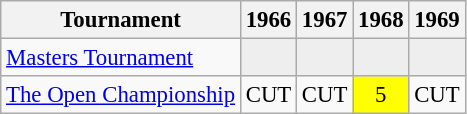<table class="wikitable" style="font-size:95%;text-align:center;">
<tr>
<th>Tournament</th>
<th>1966</th>
<th>1967</th>
<th>1968</th>
<th>1969</th>
</tr>
<tr>
<td align=left><a href='#'>Masters Tournament</a></td>
<td style="background:#eeeeee;"></td>
<td style="background:#eeeeee;"></td>
<td style="background:#eeeeee;"></td>
<td style="background:#eeeeee;"></td>
</tr>
<tr>
<td align=left><a href='#'>The Open Championship</a></td>
<td>CUT</td>
<td>CUT</td>
<td style="background:yellow;">5</td>
<td>CUT</td>
</tr>
</table>
